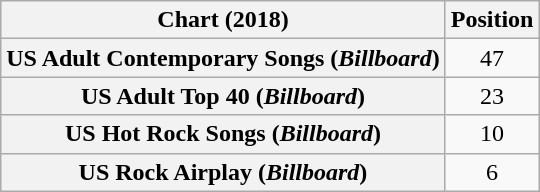<table class="wikitable sortable plainrowheaders" style="text-align:center">
<tr>
<th scope="col">Chart (2018)</th>
<th scope="col">Position</th>
</tr>
<tr>
<th scope="row">US Adult Contemporary Songs (<em>Billboard</em>)</th>
<td>47</td>
</tr>
<tr>
<th scope="row">US Adult Top 40 (<em>Billboard</em>)</th>
<td>23</td>
</tr>
<tr>
<th scope="row">US Hot Rock Songs (<em>Billboard</em>)</th>
<td>10</td>
</tr>
<tr>
<th scope="row">US Rock Airplay (<em>Billboard</em>)</th>
<td>6</td>
</tr>
</table>
